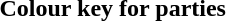<table class="toccolours">
<tr>
<th>Colour key for parties</th>
</tr>
<tr>
<td><br>

</td>
</tr>
</table>
